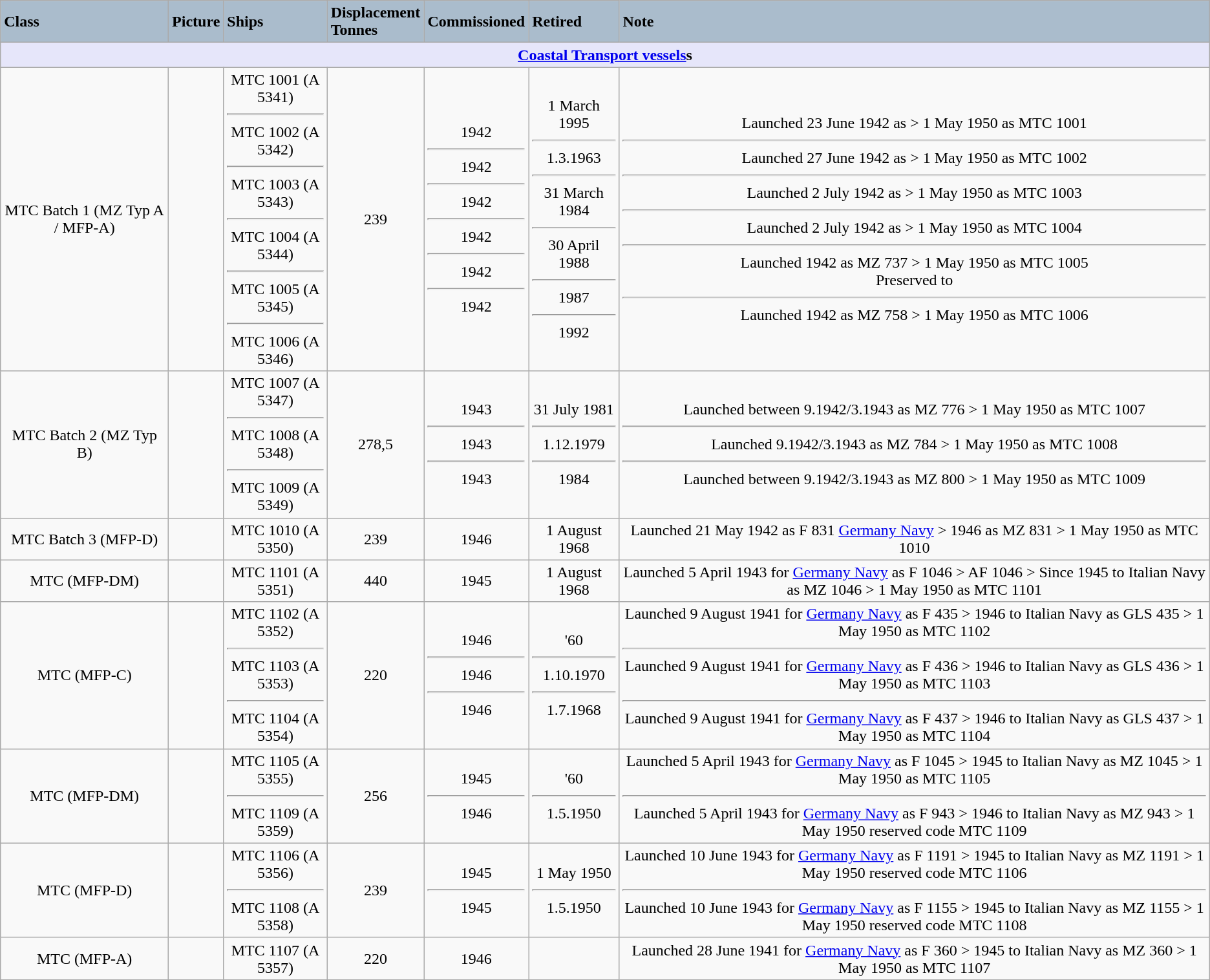<table class="wikitable" style="text-align:center;">
<tr>
<th style="text-align: left; background: #aabccc;">Class</th>
<th style="text-align: left; background: #aabccc;">Picture</th>
<th style="text-align: left; background: #aabccc;">Ships</th>
<th style="text-align: left; background: #aabccc;">Displacement<br>Tonnes</th>
<th style="text-align: left; background: #aabccc;">Commissioned</th>
<th style="text-align: left; background: #aabccc;">Retired</th>
<th style="text-align: left; background: #aabccc;">Note</th>
</tr>
<tr>
<th style="align: center; background: lavender;" colspan="9"><strong><a href='#'>Coastal Transport vessels</a>s</strong></th>
</tr>
<tr>
<td>MTC Batch 1 (MZ Typ A / MFP-A)<br></td>
<td></td>
<td>MTC 1001 (A 5341) <hr>MTC 1002 (A 5342)<hr>MTC 1003 (A 5343)  <hr>MTC 1004 (A 5344)<hr>MTC 1005 (A 5345)<hr>MTC 1006 (A 5346) </td>
<td>239</td>
<td>1942<hr>1942<hr>1942<hr>1942<hr>1942<hr>1942</td>
<td>1 March 1995<hr>1.3.1963<hr>31 March 1984<hr>30 April 1988<hr>1987<hr>1992</td>
<td>Launched 23 June 1942 as  > 1 May 1950 as MTC 1001<hr>Launched 27 June 1942 as  > 1 May 1950 as MTC 1002<hr>Launched 2 July 1942 as  > 1 May 1950 as MTC 1003<hr>Launched 2 July 1942 as  > 1 May 1950 as MTC 1004<hr>Launched 1942 as MZ 737 > 1 May 1950 as MTC 1005<br>Preserved to <hr>Launched 1942 as MZ 758 > 1 May 1950 as MTC 1006</td>
</tr>
<tr>
<td>MTC Batch 2 (MZ Typ B)<br></td>
<td></td>
<td>MTC 1007 (A 5347) <hr>MTC 1008 (A 5348) <hr>MTC 1009 (A 5349)  </td>
<td>278,5</td>
<td>1943<hr>1943<hr>1943</td>
<td>31 July 1981<hr>1.12.1979<hr>1984</td>
<td>Launched between 9.1942/3.1943 as MZ 776 > 1 May 1950 as MTC 1007<hr>Launched 9.1942/3.1943 as MZ 784 > 1 May 1950 as MTC 1008<hr>Launched between 9.1942/3.1943 as MZ 800 > 1 May 1950 as MTC 1009</td>
</tr>
<tr>
<td>MTC Batch 3 (MFP-D)<br></td>
<td></td>
<td>MTC 1010 (A 5350) </td>
<td>239</td>
<td>1946</td>
<td>1 August 1968</td>
<td>Launched 21 May 1942 as F 831 <a href='#'>Germany Navy</a> > 1946 as MZ 831 > 1 May 1950 as MTC 1010</td>
</tr>
<tr>
<td>MTC (MFP-DM)<br></td>
<td></td>
<td>MTC 1101 (A 5351) </td>
<td>440</td>
<td>1945</td>
<td>1 August 1968</td>
<td>Launched 5 April 1943 for <a href='#'>Germany Navy</a> as F 1046 > AF 1046 > Since 1945 to Italian Navy as MZ 1046 > 1 May 1950 as MTC 1101</td>
</tr>
<tr>
<td>MTC (MFP-C)<br></td>
<td></td>
<td>MTC 1102 (A 5352)<hr>MTC 1103 (A 5353) <hr>MTC 1104 (A 5354) </td>
<td>220</td>
<td>1946<hr>1946<hr>1946</td>
<td>'60<hr>1.10.1970<hr>1.7.1968</td>
<td>Launched 9 August 1941 for <a href='#'>Germany Navy</a> as F 435 > 1946 to Italian Navy as GLS 435 > 1 May 1950 as MTC 1102<hr>Launched 9 August 1941 for <a href='#'>Germany Navy</a> as F 436 > 1946 to Italian Navy as GLS 436 > 1 May 1950 as MTC 1103<hr>Launched 9 August 1941 for <a href='#'>Germany Navy</a> as F 437 > 1946 to Italian Navy as GLS 437 > 1 May 1950 as MTC 1104</td>
</tr>
<tr>
<td>MTC (MFP-DM)<br></td>
<td></td>
<td>MTC 1105 (A 5355)<hr>MTC 1109 (A 5359)</td>
<td>256</td>
<td>1945<hr>1946</td>
<td>'60<hr>1.5.1950</td>
<td>Launched 5 April 1943 for <a href='#'>Germany Navy</a> as F 1045 > 1945 to Italian Navy as MZ 1045 > 1 May 1950 as MTC 1105<hr>Launched 5 April 1943 for <a href='#'>Germany Navy</a> as F 943 > 1946 to Italian Navy as MZ 943 > 1 May 1950 reserved code MTC 1109</td>
</tr>
<tr>
<td>MTC (MFP-D)<br></td>
<td></td>
<td>MTC 1106 (A 5356)<hr>MTC 1108 (A 5358)</td>
<td>239</td>
<td>1945<hr>1945</td>
<td>1 May 1950<hr>1.5.1950</td>
<td>Launched 10 June 1943 for <a href='#'>Germany Navy</a> as F 1191 > 1945 to Italian Navy as MZ 1191 > 1 May 1950 reserved code MTC 1106<hr>Launched 10 June 1943 for <a href='#'>Germany Navy</a> as F 1155 > 1945 to Italian Navy as MZ 1155 > 1 May 1950 reserved code MTC 1108</td>
</tr>
<tr>
<td>MTC (MFP-A)<br></td>
<td></td>
<td>MTC 1107 (A 5357)</td>
<td>220</td>
<td>1946</td>
<td></td>
<td>Launched 28 June 1941 for <a href='#'>Germany Navy</a> as F 360 > 1945 to Italian Navy as MZ 360 > 1 May 1950 as MTC 1107</td>
</tr>
</table>
